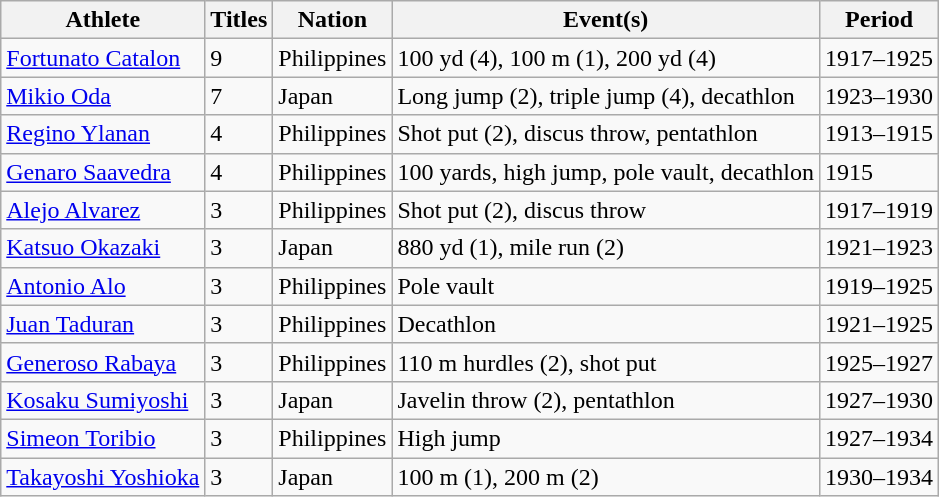<table class="wikitable sortable">
<tr>
<th>Athlete</th>
<th>Titles</th>
<th>Nation</th>
<th>Event(s)</th>
<th>Period</th>
</tr>
<tr>
<td><a href='#'>Fortunato Catalon</a></td>
<td>9</td>
<td>Philippines</td>
<td>100 yd (4), 100 m (1), 200 yd (4)</td>
<td>1917–1925</td>
</tr>
<tr>
<td><a href='#'>Mikio Oda</a></td>
<td>7</td>
<td>Japan</td>
<td>Long jump (2), triple jump (4), decathlon</td>
<td>1923–1930</td>
</tr>
<tr>
<td><a href='#'>Regino Ylanan</a></td>
<td>4</td>
<td>Philippines</td>
<td>Shot put (2), discus throw, pentathlon</td>
<td>1913–1915</td>
</tr>
<tr>
<td><a href='#'>Genaro Saavedra</a></td>
<td>4</td>
<td>Philippines</td>
<td>100 yards, high jump, pole vault, decathlon</td>
<td>1915</td>
</tr>
<tr>
<td><a href='#'>Alejo Alvarez</a></td>
<td>3</td>
<td>Philippines</td>
<td>Shot put (2), discus throw</td>
<td>1917–1919</td>
</tr>
<tr>
<td><a href='#'>Katsuo Okazaki</a></td>
<td>3</td>
<td>Japan</td>
<td>880 yd (1), mile run (2)</td>
<td>1921–1923</td>
</tr>
<tr>
<td><a href='#'>Antonio Alo</a></td>
<td>3</td>
<td>Philippines</td>
<td>Pole vault</td>
<td>1919–1925</td>
</tr>
<tr>
<td><a href='#'>Juan Taduran</a></td>
<td>3</td>
<td>Philippines</td>
<td>Decathlon</td>
<td>1921–1925</td>
</tr>
<tr>
<td><a href='#'>Generoso Rabaya</a></td>
<td>3</td>
<td>Philippines</td>
<td>110 m hurdles (2), shot put</td>
<td>1925–1927</td>
</tr>
<tr>
<td><a href='#'>Kosaku Sumiyoshi</a></td>
<td>3</td>
<td>Japan</td>
<td>Javelin throw (2), pentathlon</td>
<td>1927–1930</td>
</tr>
<tr>
<td><a href='#'>Simeon Toribio</a></td>
<td>3</td>
<td>Philippines</td>
<td>High jump</td>
<td>1927–1934</td>
</tr>
<tr>
<td><a href='#'>Takayoshi Yoshioka</a></td>
<td>3</td>
<td>Japan</td>
<td>100 m (1), 200 m (2)</td>
<td>1930–1934</td>
</tr>
</table>
